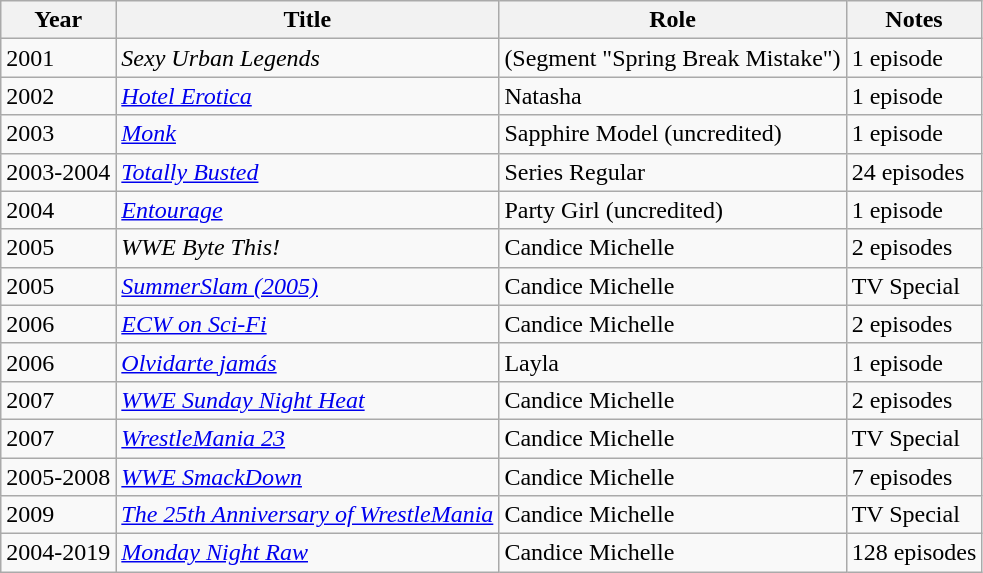<table class="wikitable sortable">
<tr>
<th>Year</th>
<th>Title</th>
<th>Role</th>
<th class="unsortable">Notes</th>
</tr>
<tr>
<td>2001</td>
<td><em>Sexy Urban Legends</em></td>
<td>(Segment "Spring Break Mistake")</td>
<td>1 episode</td>
</tr>
<tr>
<td>2002</td>
<td><em><a href='#'>Hotel Erotica</a></em></td>
<td>Natasha</td>
<td>1 episode</td>
</tr>
<tr>
<td>2003</td>
<td><em><a href='#'>Monk</a></em></td>
<td>Sapphire Model (uncredited)</td>
<td>1 episode</td>
</tr>
<tr>
<td>2003-2004</td>
<td><em><a href='#'>Totally Busted</a></em></td>
<td>Series Regular</td>
<td>24 episodes</td>
</tr>
<tr>
<td>2004</td>
<td><em><a href='#'>Entourage</a></em></td>
<td>Party Girl (uncredited)</td>
<td>1 episode</td>
</tr>
<tr>
<td>2005</td>
<td><em>WWE Byte This!</em></td>
<td>Candice Michelle</td>
<td>2 episodes</td>
</tr>
<tr>
<td>2005</td>
<td><em><a href='#'>SummerSlam (2005)</a></em></td>
<td>Candice Michelle</td>
<td>TV Special</td>
</tr>
<tr>
<td>2006</td>
<td><em><a href='#'>ECW on Sci-Fi</a></em></td>
<td>Candice Michelle</td>
<td>2 episodes</td>
</tr>
<tr>
<td>2006</td>
<td><em><a href='#'>Olvidarte jamás</a></em></td>
<td>Layla</td>
<td>1 episode</td>
</tr>
<tr>
<td>2007</td>
<td><em><a href='#'>WWE Sunday Night Heat</a></em></td>
<td>Candice Michelle</td>
<td>2 episodes</td>
</tr>
<tr>
<td>2007</td>
<td><em><a href='#'>WrestleMania 23</a></em></td>
<td>Candice Michelle</td>
<td>TV Special</td>
</tr>
<tr>
<td>2005-2008</td>
<td><em><a href='#'>WWE SmackDown</a></em></td>
<td>Candice Michelle</td>
<td>7 episodes</td>
</tr>
<tr>
<td>2009</td>
<td><em><a href='#'>The 25th Anniversary of WrestleMania</a></em></td>
<td>Candice Michelle</td>
<td>TV Special</td>
</tr>
<tr>
<td>2004-2019</td>
<td><em><a href='#'>Monday Night Raw</a></em></td>
<td>Candice Michelle</td>
<td>128 episodes</td>
</tr>
</table>
